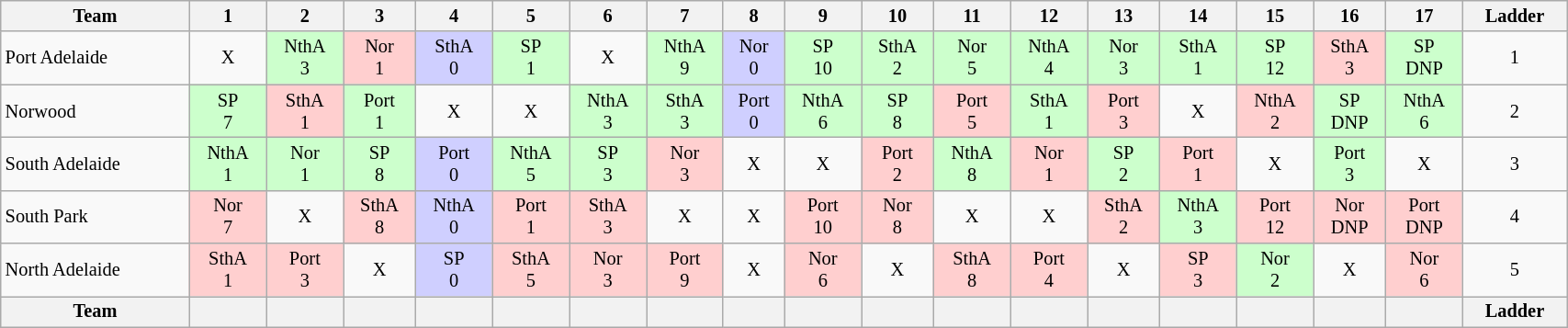<table class="wikitable sortable" style="font-size:85%; text-align:center; width:90%">
<tr valign="top">
<th valign="middle">Team</th>
<th>1</th>
<th>2</th>
<th>3</th>
<th>4</th>
<th>5</th>
<th>6</th>
<th>7</th>
<th>8</th>
<th>9</th>
<th>10</th>
<th>11</th>
<th>12</th>
<th>13</th>
<th>14</th>
<th>15</th>
<th>16</th>
<th>17</th>
<th valign="middle">Ladder</th>
</tr>
<tr>
<td align="left">Port Adelaide</td>
<td>X</td>
<td bgcolor="#CCFFCC">NthA<br>3</td>
<td bgcolor="#FFCFCF">Nor<br>1</td>
<td bgcolor="#CFCFFF">SthA<br>0</td>
<td bgcolor="#CCFFCC">SP<br>1</td>
<td>X</td>
<td bgcolor="#CCFFCC">NthA<br>9</td>
<td bgcolor="#CFCFFF">Nor<br>0</td>
<td bgcolor="#CCFFCC">SP<br>10</td>
<td bgcolor="#CCFFCC">SthA<br>2</td>
<td bgcolor="#CCFFCC">Nor<br>5</td>
<td bgcolor="#CCFFCC">NthA<br>4</td>
<td bgcolor="#CCFFCC">Nor<br>3</td>
<td bgcolor="#CCFFCC">SthA<br>1</td>
<td bgcolor="#CCFFCC">SP<br>12</td>
<td bgcolor="#FFCFCF">SthA<br>3</td>
<td bgcolor="#CCFFCC">SP<br>DNP</td>
<td style="text-align:center;">1</td>
</tr>
<tr>
<td align="left">Norwood</td>
<td bgcolor="#CCFFCC">SP<br>7</td>
<td bgcolor="#FFCFCF">SthA<br>1</td>
<td bgcolor="#CCFFCC">Port<br>1</td>
<td>X</td>
<td>X</td>
<td bgcolor="#CCFFCC">NthA<br>3</td>
<td bgcolor="#CCFFCC">SthA<br>3</td>
<td bgcolor="#CFCFFF">Port<br>0</td>
<td bgcolor="#CCFFCC">NthA<br>6</td>
<td bgcolor="#CCFFCC">SP<br>8</td>
<td bgcolor="#FFCFCF">Port<br>5</td>
<td bgcolor="#CCFFCC">SthA<br>1</td>
<td bgcolor="#FFCFCF">Port<br>3</td>
<td>X</td>
<td bgcolor="#FFCFCF">NthA<br>2</td>
<td bgcolor="#CCFFCC">SP<br>DNP</td>
<td bgcolor="#CCFFCC">NthA<br>6</td>
<td style="text-align:center;">2</td>
</tr>
<tr>
<td align="left">South Adelaide</td>
<td bgcolor="#CCFFCC">NthA<br>1</td>
<td bgcolor="#CCFFCC">Nor<br>1</td>
<td bgcolor="#CCFFCC">SP<br>8</td>
<td bgcolor="#CFCFFF">Port<br>0</td>
<td bgcolor="#CCFFCC">NthA<br>5</td>
<td bgcolor="#CCFFCC">SP<br>3</td>
<td bgcolor="#FFCFCF">Nor<br>3</td>
<td>X</td>
<td>X</td>
<td bgcolor="#FFCFCF">Port<br>2</td>
<td bgcolor="#CCFFCC">NthA<br>8</td>
<td bgcolor="#FFCFCF">Nor<br>1</td>
<td bgcolor="#CCFFCC">SP<br>2</td>
<td bgcolor="#FFCFCF">Port<br>1</td>
<td>X</td>
<td bgcolor="#CCFFCC">Port<br>3</td>
<td>X</td>
<td style="text-align:center;">3</td>
</tr>
<tr>
<td align="left">South Park</td>
<td bgcolor="#FFCFCF">Nor<br>7</td>
<td>X</td>
<td bgcolor="#FFCFCF">SthA<br>8</td>
<td bgcolor="#CFCFFF">NthA<br>0</td>
<td bgcolor="#FFCFCF">Port<br>1</td>
<td bgcolor="#FFCFCF">SthA<br>3</td>
<td>X</td>
<td>X</td>
<td bgcolor="#FFCFCF">Port<br>10</td>
<td bgcolor="#FFCFCF">Nor<br>8</td>
<td>X</td>
<td>X</td>
<td bgcolor="#FFCFCF">SthA<br>2</td>
<td bgcolor="#CCFFCC">NthA<br>3</td>
<td bgcolor="#FFCFCF">Port<br>12</td>
<td bgcolor="#FFCFCF">Nor<br>DNP</td>
<td bgcolor="#FFCFCF">Port<br>DNP</td>
<td style="text-align:center;">4</td>
</tr>
<tr>
<td align="left">North Adelaide</td>
<td bgcolor="#FFCFCF">SthA<br>1</td>
<td bgcolor="#FFCFCF">Port<br>3</td>
<td>X</td>
<td bgcolor="#CFCFFF">SP<br>0</td>
<td bgcolor="#FFCFCF">SthA<br>5</td>
<td bgcolor="#FFCFCF">Nor<br>3</td>
<td bgcolor="#FFCFCF">Port<br>9</td>
<td>X</td>
<td bgcolor="#FFCFCF">Nor<br>6</td>
<td>X</td>
<td bgcolor="#FFCFCF">SthA<br>8</td>
<td bgcolor="#FFCFCF">Port<br>4</td>
<td>X</td>
<td bgcolor="#FFCFCF">SP<br>3</td>
<td bgcolor="#CCFFCC">Nor<br>2</td>
<td>X</td>
<td bgcolor="#FFCFCF">Nor<br>6</td>
<td style="text-align:center;">5</td>
</tr>
<tr valign="top">
<th valign="middle">Team</th>
<th></th>
<th></th>
<th></th>
<th></th>
<th></th>
<th></th>
<th></th>
<th></th>
<th></th>
<th></th>
<th></th>
<th></th>
<th></th>
<th></th>
<th></th>
<th></th>
<th></th>
<th valign="middle">Ladder</th>
</tr>
</table>
